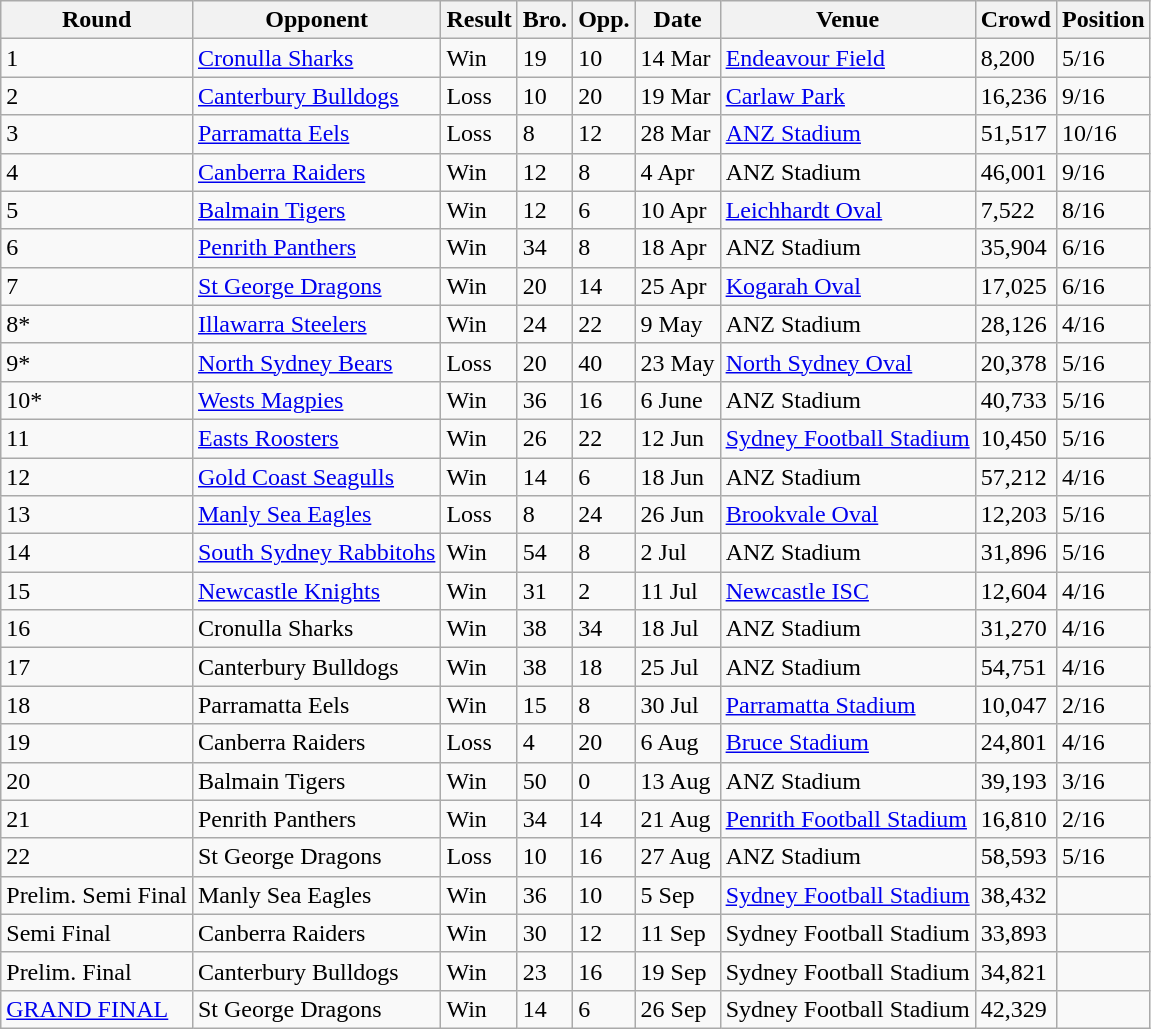<table class="wikitable" style="text-align:left">
<tr>
<th>Round</th>
<th>Opponent</th>
<th>Result</th>
<th>Bro.</th>
<th>Opp.</th>
<th>Date</th>
<th>Venue</th>
<th>Crowd</th>
<th>Position</th>
</tr>
<tr>
<td>1</td>
<td><a href='#'>Cronulla Sharks</a></td>
<td>Win</td>
<td>19</td>
<td>10</td>
<td>14 Mar</td>
<td><a href='#'>Endeavour Field</a></td>
<td>8,200</td>
<td>5/16</td>
</tr>
<tr>
<td>2</td>
<td><a href='#'>Canterbury Bulldogs</a></td>
<td>Loss</td>
<td>10</td>
<td>20</td>
<td>19 Mar</td>
<td><a href='#'>Carlaw Park</a></td>
<td>16,236</td>
<td>9/16</td>
</tr>
<tr>
<td>3</td>
<td><a href='#'>Parramatta Eels</a></td>
<td>Loss</td>
<td>8</td>
<td>12</td>
<td>28 Mar</td>
<td><a href='#'>ANZ Stadium</a></td>
<td>51,517</td>
<td>10/16</td>
</tr>
<tr>
<td>4</td>
<td><a href='#'>Canberra Raiders</a></td>
<td>Win</td>
<td>12</td>
<td>8</td>
<td>4 Apr</td>
<td>ANZ Stadium</td>
<td>46,001</td>
<td>9/16</td>
</tr>
<tr>
<td>5</td>
<td><a href='#'>Balmain Tigers</a></td>
<td>Win</td>
<td>12</td>
<td>6</td>
<td>10 Apr</td>
<td><a href='#'>Leichhardt Oval</a></td>
<td>7,522</td>
<td>8/16</td>
</tr>
<tr>
<td>6</td>
<td><a href='#'>Penrith Panthers</a></td>
<td>Win</td>
<td>34</td>
<td>8</td>
<td>18 Apr</td>
<td>ANZ Stadium</td>
<td>35,904</td>
<td>6/16</td>
</tr>
<tr>
<td>7</td>
<td><a href='#'>St George Dragons</a></td>
<td>Win</td>
<td>20</td>
<td>14</td>
<td>25 Apr</td>
<td><a href='#'>Kogarah Oval</a></td>
<td>17,025</td>
<td>6/16</td>
</tr>
<tr>
<td>8*</td>
<td><a href='#'>Illawarra Steelers</a></td>
<td>Win</td>
<td>24</td>
<td>22</td>
<td>9 May</td>
<td>ANZ Stadium</td>
<td>28,126</td>
<td>4/16</td>
</tr>
<tr>
<td>9*</td>
<td><a href='#'>North Sydney Bears</a></td>
<td>Loss</td>
<td>20</td>
<td>40</td>
<td>23 May</td>
<td><a href='#'>North Sydney Oval</a></td>
<td>20,378</td>
<td>5/16</td>
</tr>
<tr>
<td>10*</td>
<td><a href='#'>Wests Magpies</a></td>
<td>Win</td>
<td>36</td>
<td>16</td>
<td>6 June</td>
<td>ANZ Stadium</td>
<td>40,733</td>
<td>5/16</td>
</tr>
<tr>
<td>11</td>
<td><a href='#'>Easts Roosters</a></td>
<td>Win</td>
<td>26</td>
<td>22</td>
<td>12 Jun</td>
<td><a href='#'>Sydney Football Stadium</a></td>
<td>10,450</td>
<td>5/16</td>
</tr>
<tr>
<td>12</td>
<td><a href='#'>Gold Coast Seagulls</a></td>
<td>Win</td>
<td>14</td>
<td>6</td>
<td>18 Jun</td>
<td>ANZ Stadium</td>
<td>57,212</td>
<td>4/16</td>
</tr>
<tr>
<td>13</td>
<td><a href='#'>Manly Sea Eagles</a></td>
<td>Loss</td>
<td>8</td>
<td>24</td>
<td>26 Jun</td>
<td><a href='#'>Brookvale Oval</a></td>
<td>12,203</td>
<td>5/16</td>
</tr>
<tr>
<td>14</td>
<td><a href='#'>South Sydney Rabbitohs</a></td>
<td>Win</td>
<td>54</td>
<td>8</td>
<td>2 Jul</td>
<td>ANZ Stadium</td>
<td>31,896</td>
<td>5/16</td>
</tr>
<tr>
<td>15</td>
<td><a href='#'>Newcastle Knights</a></td>
<td>Win</td>
<td>31</td>
<td>2</td>
<td>11 Jul</td>
<td><a href='#'>Newcastle ISC</a></td>
<td>12,604</td>
<td>4/16</td>
</tr>
<tr>
<td>16</td>
<td>Cronulla Sharks</td>
<td>Win</td>
<td>38</td>
<td>34</td>
<td>18 Jul</td>
<td>ANZ Stadium</td>
<td>31,270</td>
<td>4/16</td>
</tr>
<tr>
<td>17</td>
<td>Canterbury Bulldogs</td>
<td>Win</td>
<td>38</td>
<td>18</td>
<td>25 Jul</td>
<td>ANZ Stadium</td>
<td>54,751</td>
<td>4/16</td>
</tr>
<tr>
<td>18</td>
<td>Parramatta Eels</td>
<td>Win</td>
<td>15</td>
<td>8</td>
<td>30 Jul</td>
<td><a href='#'>Parramatta Stadium</a></td>
<td>10,047</td>
<td>2/16</td>
</tr>
<tr>
<td>19</td>
<td>Canberra Raiders</td>
<td>Loss</td>
<td>4</td>
<td>20</td>
<td>6 Aug</td>
<td><a href='#'>Bruce Stadium</a></td>
<td>24,801</td>
<td>4/16</td>
</tr>
<tr>
<td>20</td>
<td>Balmain Tigers</td>
<td>Win</td>
<td>50</td>
<td>0</td>
<td>13 Aug</td>
<td>ANZ Stadium</td>
<td>39,193</td>
<td>3/16</td>
</tr>
<tr>
<td>21</td>
<td>Penrith Panthers</td>
<td>Win</td>
<td>34</td>
<td>14</td>
<td>21 Aug</td>
<td><a href='#'>Penrith Football Stadium</a></td>
<td>16,810</td>
<td>2/16</td>
</tr>
<tr>
<td>22</td>
<td>St George Dragons</td>
<td>Loss</td>
<td>10</td>
<td>16</td>
<td>27 Aug</td>
<td>ANZ Stadium</td>
<td>58,593</td>
<td>5/16</td>
</tr>
<tr>
<td>Prelim. Semi Final</td>
<td>Manly Sea Eagles</td>
<td>Win</td>
<td>36</td>
<td>10</td>
<td>5 Sep</td>
<td><a href='#'>Sydney Football Stadium</a></td>
<td>38,432</td>
<td></td>
</tr>
<tr>
<td>Semi Final</td>
<td>Canberra Raiders</td>
<td>Win</td>
<td>30</td>
<td>12</td>
<td>11 Sep</td>
<td>Sydney Football Stadium</td>
<td>33,893</td>
<td></td>
</tr>
<tr>
<td>Prelim. Final</td>
<td>Canterbury Bulldogs</td>
<td>Win</td>
<td>23</td>
<td>16</td>
<td>19 Sep</td>
<td>Sydney Football Stadium</td>
<td>34,821</td>
<td></td>
</tr>
<tr>
<td><a href='#'>GRAND FINAL</a></td>
<td>St George Dragons</td>
<td>Win</td>
<td>14</td>
<td>6</td>
<td>26 Sep</td>
<td>Sydney Football Stadium</td>
<td>42,329</td>
<td></td>
</tr>
</table>
